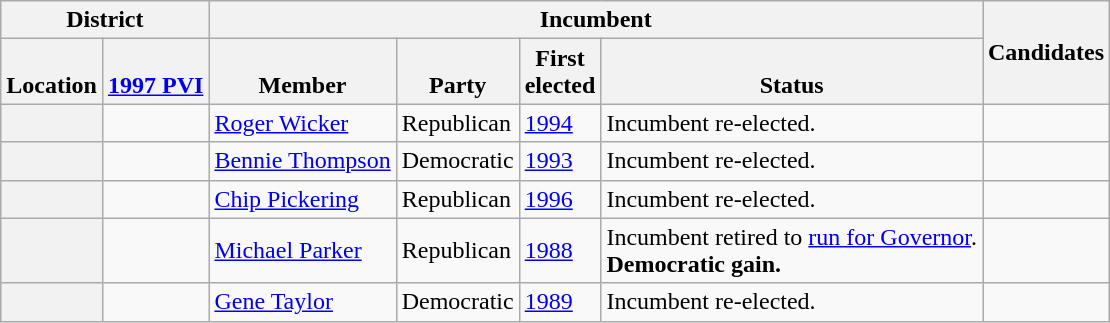<table class="wikitable sortable">
<tr>
<th colspan=2>District</th>
<th colspan=4>Incumbent</th>
<th rowspan=2 class="unsortable">Candidates</th>
</tr>
<tr valign=bottom>
<th>Location</th>
<th><a href='#'>1997 PVI</a></th>
<th>Member</th>
<th>Party</th>
<th>First<br>elected</th>
<th>Status</th>
</tr>
<tr>
<th></th>
<td></td>
<td><a href='#'>Roger Wicker</a></td>
<td>Republican</td>
<td><a href='#'>1994</a></td>
<td>Incumbent re-elected.</td>
<td nowrap></td>
</tr>
<tr>
<th></th>
<td></td>
<td><a href='#'>Bennie Thompson</a></td>
<td>Democratic</td>
<td><a href='#'>1993</a></td>
<td>Incumbent re-elected.</td>
<td nowrap></td>
</tr>
<tr>
<th></th>
<td></td>
<td><a href='#'>Chip Pickering</a></td>
<td>Republican</td>
<td><a href='#'>1996</a></td>
<td>Incumbent re-elected.</td>
<td nowrap></td>
</tr>
<tr>
<th></th>
<td></td>
<td><a href='#'>Michael Parker</a></td>
<td>Republican</td>
<td><a href='#'>1988</a></td>
<td>Incumbent retired to <a href='#'>run for Governor</a>.<br><strong>Democratic gain.</strong></td>
<td nowrap><br></td>
</tr>
<tr>
<th></th>
<td></td>
<td><a href='#'>Gene Taylor</a></td>
<td>Democratic</td>
<td><a href='#'>1989</a></td>
<td>Incumbent re-elected.</td>
<td nowrap></td>
</tr>
</table>
